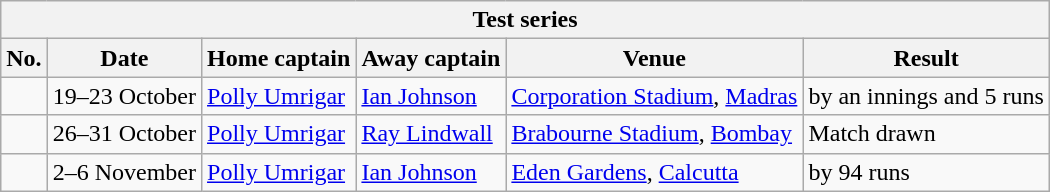<table class="wikitable">
<tr>
<th colspan="9">Test series</th>
</tr>
<tr>
<th>No.</th>
<th>Date</th>
<th>Home captain</th>
<th>Away captain</th>
<th>Venue</th>
<th>Result</th>
</tr>
<tr>
<td></td>
<td>19–23 October</td>
<td><a href='#'>Polly Umrigar</a></td>
<td><a href='#'>Ian Johnson</a></td>
<td><a href='#'>Corporation Stadium</a>, <a href='#'>Madras</a></td>
<td> by an innings and 5 runs</td>
</tr>
<tr>
<td></td>
<td>26–31 October</td>
<td><a href='#'>Polly Umrigar</a></td>
<td><a href='#'>Ray Lindwall</a></td>
<td><a href='#'>Brabourne Stadium</a>, <a href='#'>Bombay</a></td>
<td>Match drawn</td>
</tr>
<tr>
<td></td>
<td>2–6 November</td>
<td><a href='#'>Polly Umrigar</a></td>
<td><a href='#'>Ian Johnson</a></td>
<td><a href='#'>Eden Gardens</a>, <a href='#'>Calcutta</a></td>
<td> by 94 runs</td>
</tr>
</table>
